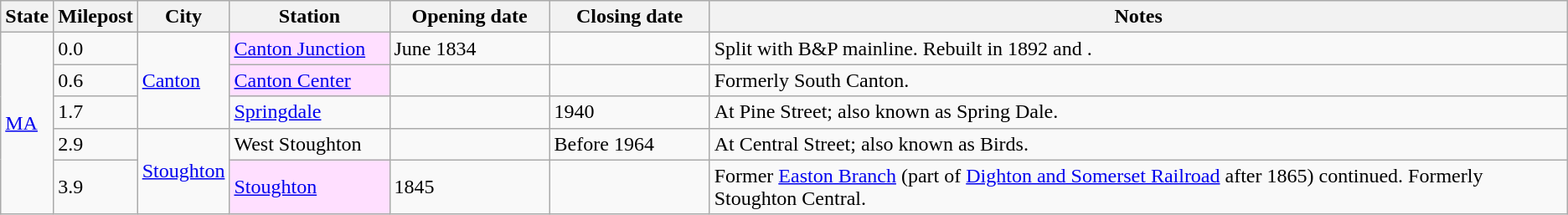<table class="wikitable">
<tr>
<th>State</th>
<th>Milepost</th>
<th>City</th>
<th scope="col" style="width: 120px;">Station</th>
<th scope="col" style="width: 120px;">Opening date</th>
<th scope="col" style="width: 120px;">Closing date</th>
<th>Notes</th>
</tr>
<tr>
<td rowspan=5><a href='#'>MA</a></td>
<td>0.0</td>
<td rowspan=3><a href='#'>Canton</a></td>
<td bgcolor=ffdfff> <a href='#'>Canton Junction</a></td>
<td>June 1834</td>
<td></td>
<td>Split with B&P mainline. Rebuilt in 1892 and .</td>
</tr>
<tr>
<td>0.6</td>
<td bgcolor=ffdfff> <a href='#'>Canton Center</a></td>
<td></td>
<td></td>
<td>Formerly South Canton.</td>
</tr>
<tr>
<td>1.7</td>
<td><a href='#'>Springdale</a></td>
<td></td>
<td>1940</td>
<td>At Pine Street; also known as Spring Dale.</td>
</tr>
<tr>
<td>2.9</td>
<td rowspan="2"><a href='#'>Stoughton</a></td>
<td>West Stoughton</td>
<td></td>
<td>Before 1964</td>
<td>At Central Street; also known as Birds.</td>
</tr>
<tr>
<td>3.9</td>
<td bgcolor=ffdfff> <a href='#'>Stoughton</a></td>
<td>1845</td>
<td></td>
<td>Former <a href='#'>Easton Branch</a> (part of <a href='#'>Dighton and Somerset Railroad</a> after 1865) continued. Formerly Stoughton Central.</td>
</tr>
</table>
